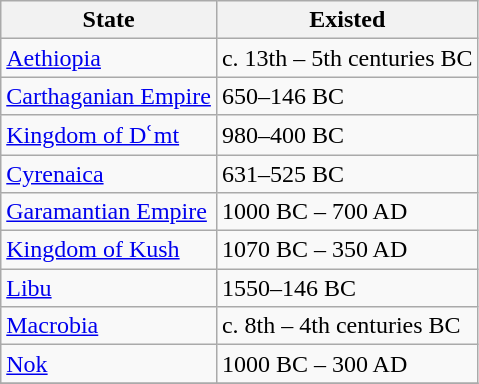<table class=wikitable border="1">
<tr>
<th>State</th>
<th>Existed</th>
</tr>
<tr>
<td><a href='#'>Aethiopia</a></td>
<td>c. 13th – 5th centuries BC</td>
</tr>
<tr>
<td><a href='#'>Carthaganian Empire</a></td>
<td>650–146 BC</td>
</tr>
<tr>
<td><a href='#'>Kingdom of Dʿmt</a></td>
<td>980–400 BC</td>
</tr>
<tr>
<td><a href='#'>Cyrenaica</a></td>
<td>631–525 BC</td>
</tr>
<tr>
<td><a href='#'>Garamantian Empire</a></td>
<td>1000 BC – 700 AD</td>
</tr>
<tr>
<td><a href='#'>Kingdom of Kush</a></td>
<td>1070 BC – 350 AD</td>
</tr>
<tr>
<td><a href='#'>Libu</a></td>
<td>1550–146 BC</td>
</tr>
<tr>
<td><a href='#'>Macrobia</a></td>
<td>c. 8th – 4th centuries BC</td>
</tr>
<tr>
<td><a href='#'>Nok</a></td>
<td>1000 BC – 300 AD</td>
</tr>
<tr>
</tr>
</table>
